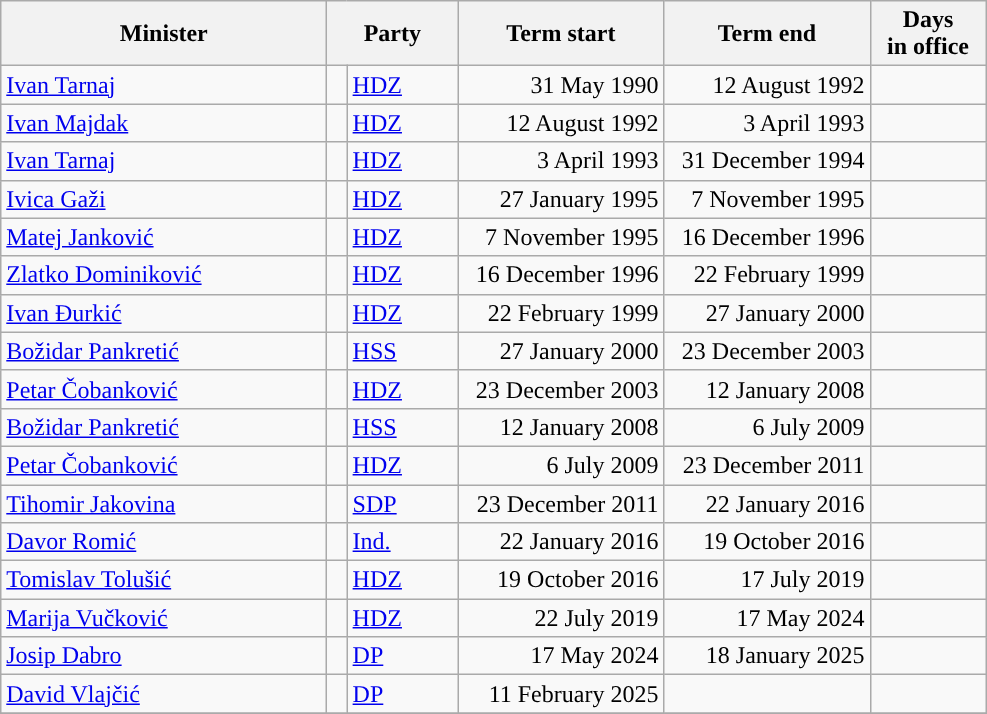<table class="wikitable" style="text-align: left;">
<tr>
<th width="210">Minister</th>
<th colspan=2 width="80">Party</th>
<th width="130">Term start</th>
<th width="130">Term end</th>
<th width=70>Days<br> in office</th>
</tr>
<tr>
<td><a href='#'>Ivan Tarnaj</a> </td>
<td style="background-color: "></td>
<td><a href='#'>HDZ</a></td>
<td align=right>31 May 1990</td>
<td align=right>12 August 1992</td>
<td align=right></td>
</tr>
<tr>
<td><a href='#'>Ivan Majdak</a> </td>
<td style="background-color: "></td>
<td><a href='#'>HDZ</a></td>
<td align=right>12 August 1992</td>
<td align=right>3 April 1993</td>
<td align=right></td>
</tr>
<tr>
<td><a href='#'>Ivan Tarnaj</a>  </td>
<td style="background-color: "></td>
<td><a href='#'>HDZ</a></td>
<td align=right>3 April 1993</td>
<td align=right>31 December 1994</td>
<td align=right></td>
</tr>
<tr>
<td><a href='#'>Ivica Gaži</a> </td>
<td style="background-color: "></td>
<td><a href='#'>HDZ</a></td>
<td align=right>27 January 1995</td>
<td align=right>7 November 1995</td>
<td align=right></td>
</tr>
<tr>
<td><a href='#'>Matej Janković</a> </td>
<td style="background-color: "></td>
<td><a href='#'>HDZ</a></td>
<td align=right>7 November 1995</td>
<td align=right>16 December 1996</td>
<td align=right></td>
</tr>
<tr>
<td><a href='#'>Zlatko Dominiković</a> </td>
<td style="background-color: "></td>
<td><a href='#'>HDZ</a></td>
<td align=right>16 December 1996</td>
<td align=right>22 February 1999</td>
<td align=right></td>
</tr>
<tr>
<td><a href='#'>Ivan Đurkić</a> </td>
<td style="background-color: "></td>
<td><a href='#'>HDZ</a></td>
<td align=right>22 February 1999</td>
<td align=right>27 January 2000</td>
<td align=right></td>
</tr>
<tr>
<td><a href='#'>Božidar Pankretić</a> </td>
<td style="background-color: "></td>
<td><a href='#'>HSS</a></td>
<td align=right>27 January 2000</td>
<td align=right>23 December 2003</td>
<td align=right></td>
</tr>
<tr>
<td><a href='#'>Petar Čobanković</a> </td>
<td style="background-color: "></td>
<td><a href='#'>HDZ</a></td>
<td align=right>23 December 2003</td>
<td align=right>12 January 2008</td>
<td align=right></td>
</tr>
<tr>
<td><a href='#'>Božidar Pankretić</a>  </td>
<td style="background-color: "></td>
<td><a href='#'>HSS</a></td>
<td align=right>12 January 2008</td>
<td align=right>6 July 2009</td>
<td align=right></td>
</tr>
<tr>
<td><a href='#'>Petar Čobanković</a>  </td>
<td style="background-color: "></td>
<td><a href='#'>HDZ</a></td>
<td align=right>6 July 2009</td>
<td align=right>23 December 2011</td>
<td align=right></td>
</tr>
<tr>
<td><a href='#'>Tihomir Jakovina</a></td>
<td style="background-color: "></td>
<td><a href='#'>SDP</a></td>
<td align=right>23 December 2011</td>
<td align=right>22 January 2016</td>
<td align=right></td>
</tr>
<tr>
<td><a href='#'>Davor Romić</a></td>
<td style="background-color: "></td>
<td><a href='#'>Ind.</a></td>
<td align=right>22 January 2016</td>
<td align=right>19 October 2016</td>
<td align=right></td>
</tr>
<tr>
<td><a href='#'>Tomislav Tolušić</a></td>
<td style="background-color: "></td>
<td><a href='#'>HDZ</a></td>
<td align=right>19 October 2016</td>
<td align=right>17 July 2019</td>
<td align=right></td>
</tr>
<tr>
<td><a href='#'>Marija Vučković</a></td>
<td style="background-color: "></td>
<td><a href='#'>HDZ</a></td>
<td align=right>22 July 2019</td>
<td align=right>17 May 2024</td>
<td align=right></td>
</tr>
<tr>
<td><a href='#'>Josip Dabro</a></td>
<td style="background-color: "></td>
<td><a href='#'>DP</a></td>
<td align=right>17 May 2024</td>
<td align=right>18 January 2025</td>
<td align=right></td>
</tr>
<tr>
<td><a href='#'>David Vlajčić</a></td>
<td style="background-color: "></td>
<td><a href='#'>DP</a></td>
<td align=right>11 February 2025</td>
<td align=right></td>
<td align=right></td>
</tr>
<tr>
</tr>
</table>
